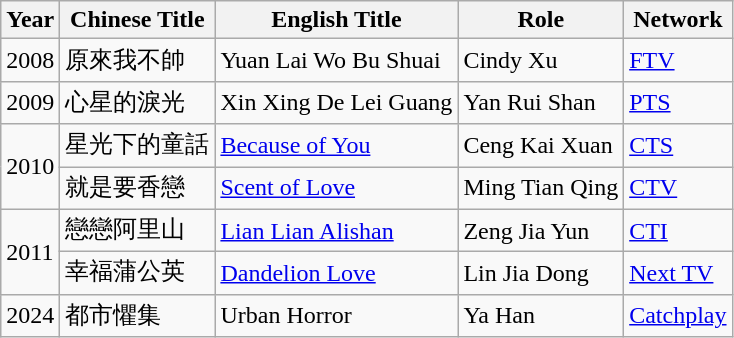<table class="wikitable">
<tr>
<th>Year</th>
<th>Chinese Title</th>
<th>English Title</th>
<th>Role</th>
<th>Network</th>
</tr>
<tr>
<td>2008</td>
<td>原來我不帥</td>
<td>Yuan Lai Wo Bu Shuai</td>
<td>Cindy Xu</td>
<td><a href='#'>FTV</a></td>
</tr>
<tr>
<td>2009</td>
<td>心星的淚光</td>
<td>Xin Xing De Lei Guang</td>
<td>Yan Rui Shan</td>
<td><a href='#'>PTS</a></td>
</tr>
<tr>
<td rowspan="2">2010</td>
<td>星光下的童話</td>
<td><a href='#'>Because of You</a></td>
<td>Ceng Kai Xuan</td>
<td><a href='#'>CTS</a></td>
</tr>
<tr>
<td>就是要香戀</td>
<td><a href='#'>Scent of Love</a></td>
<td>Ming Tian Qing</td>
<td><a href='#'>CTV</a></td>
</tr>
<tr>
<td rowspan="2">2011</td>
<td>戀戀阿里山</td>
<td><a href='#'>Lian Lian Alishan</a></td>
<td>Zeng Jia Yun</td>
<td><a href='#'>CTI</a></td>
</tr>
<tr>
<td>幸福蒲公英</td>
<td><a href='#'>Dandelion Love</a></td>
<td>Lin Jia Dong</td>
<td><a href='#'>Next TV</a></td>
</tr>
<tr>
<td>2024</td>
<td>都市懼集</td>
<td>Urban Horror</td>
<td>Ya Han</td>
<td><a href='#'>Catchplay</a></td>
</tr>
</table>
